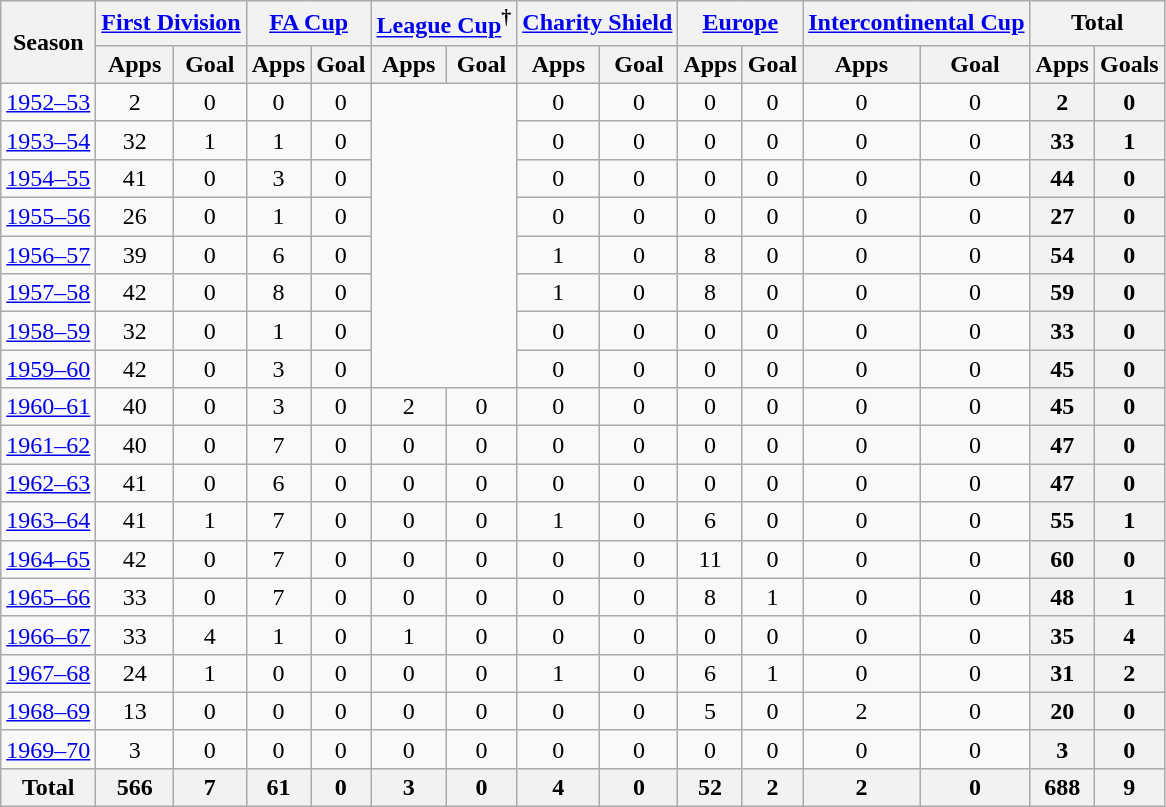<table class="wikitable" style="text-align:center">
<tr>
<th rowspan="2">Season</th>
<th colspan="2"><a href='#'>First Division</a></th>
<th colspan="2"><a href='#'>FA Cup</a></th>
<th colspan="2"><a href='#'>League Cup</a><sup>†</sup></th>
<th colspan="2"><a href='#'>Charity Shield</a></th>
<th colspan="2"><a href='#'>Europe</a></th>
<th colspan="2"><a href='#'>Intercontinental Cup</a></th>
<th colspan="2">Total</th>
</tr>
<tr>
<th>Apps</th>
<th>Goal</th>
<th>Apps</th>
<th>Goal</th>
<th>Apps</th>
<th>Goal</th>
<th>Apps</th>
<th>Goal</th>
<th>Apps</th>
<th>Goal</th>
<th>Apps</th>
<th>Goal</th>
<th>Apps</th>
<th>Goals</th>
</tr>
<tr>
<td><a href='#'>1952–53</a></td>
<td>2</td>
<td>0</td>
<td>0</td>
<td>0</td>
<td colspan="2" rowspan="8"></td>
<td>0</td>
<td>0</td>
<td>0</td>
<td>0</td>
<td>0</td>
<td>0</td>
<th>2</th>
<th>0</th>
</tr>
<tr>
<td><a href='#'>1953–54</a></td>
<td>32</td>
<td>1</td>
<td>1</td>
<td>0</td>
<td>0</td>
<td>0</td>
<td>0</td>
<td>0</td>
<td>0</td>
<td>0</td>
<th>33</th>
<th>1</th>
</tr>
<tr>
<td><a href='#'>1954–55</a></td>
<td>41</td>
<td>0</td>
<td>3</td>
<td>0</td>
<td>0</td>
<td>0</td>
<td>0</td>
<td>0</td>
<td>0</td>
<td>0</td>
<th>44</th>
<th>0</th>
</tr>
<tr>
<td><a href='#'>1955–56</a></td>
<td>26</td>
<td>0</td>
<td>1</td>
<td>0</td>
<td>0</td>
<td>0</td>
<td>0</td>
<td>0</td>
<td>0</td>
<td>0</td>
<th>27</th>
<th>0</th>
</tr>
<tr>
<td><a href='#'>1956–57</a></td>
<td>39</td>
<td>0</td>
<td>6</td>
<td>0</td>
<td>1</td>
<td>0</td>
<td>8</td>
<td>0</td>
<td>0</td>
<td>0</td>
<th>54</th>
<th>0</th>
</tr>
<tr>
<td><a href='#'>1957–58</a></td>
<td>42</td>
<td>0</td>
<td>8</td>
<td>0</td>
<td>1</td>
<td>0</td>
<td>8</td>
<td>0</td>
<td>0</td>
<td>0</td>
<th>59</th>
<th>0</th>
</tr>
<tr>
<td><a href='#'>1958–59</a></td>
<td>32</td>
<td>0</td>
<td>1</td>
<td>0</td>
<td>0</td>
<td>0</td>
<td>0</td>
<td>0</td>
<td>0</td>
<td>0</td>
<th>33</th>
<th>0</th>
</tr>
<tr>
<td><a href='#'>1959–60</a></td>
<td>42</td>
<td>0</td>
<td>3</td>
<td>0</td>
<td>0</td>
<td>0</td>
<td>0</td>
<td>0</td>
<td>0</td>
<td>0</td>
<th>45</th>
<th>0</th>
</tr>
<tr>
<td><a href='#'>1960–61</a></td>
<td>40</td>
<td>0</td>
<td>3</td>
<td>0</td>
<td>2</td>
<td>0</td>
<td>0</td>
<td>0</td>
<td>0</td>
<td>0</td>
<td>0</td>
<td>0</td>
<th>45</th>
<th>0</th>
</tr>
<tr>
<td><a href='#'>1961–62</a></td>
<td>40</td>
<td>0</td>
<td>7</td>
<td>0</td>
<td>0</td>
<td>0</td>
<td>0</td>
<td>0</td>
<td>0</td>
<td>0</td>
<td>0</td>
<td>0</td>
<th>47</th>
<th>0</th>
</tr>
<tr>
<td><a href='#'>1962–63</a></td>
<td>41</td>
<td>0</td>
<td>6</td>
<td>0</td>
<td>0</td>
<td>0</td>
<td>0</td>
<td>0</td>
<td>0</td>
<td>0</td>
<td>0</td>
<td>0</td>
<th>47</th>
<th>0</th>
</tr>
<tr>
<td><a href='#'>1963–64</a></td>
<td>41</td>
<td>1</td>
<td>7</td>
<td>0</td>
<td>0</td>
<td>0</td>
<td>1</td>
<td>0</td>
<td>6</td>
<td>0</td>
<td>0</td>
<td>0</td>
<th>55</th>
<th>1</th>
</tr>
<tr>
<td><a href='#'>1964–65</a></td>
<td>42</td>
<td>0</td>
<td>7</td>
<td>0</td>
<td>0</td>
<td>0</td>
<td>0</td>
<td>0</td>
<td>11</td>
<td>0</td>
<td>0</td>
<td>0</td>
<th>60</th>
<th>0</th>
</tr>
<tr>
<td><a href='#'>1965–66</a></td>
<td>33</td>
<td>0</td>
<td>7</td>
<td>0</td>
<td>0</td>
<td>0</td>
<td>0</td>
<td>0</td>
<td>8</td>
<td>1</td>
<td>0</td>
<td>0</td>
<th>48</th>
<th>1</th>
</tr>
<tr>
<td><a href='#'>1966–67</a></td>
<td>33</td>
<td>4</td>
<td>1</td>
<td>0</td>
<td>1</td>
<td>0</td>
<td>0</td>
<td>0</td>
<td>0</td>
<td>0</td>
<td>0</td>
<td>0</td>
<th>35</th>
<th>4</th>
</tr>
<tr>
<td><a href='#'>1967–68</a></td>
<td>24</td>
<td>1</td>
<td>0</td>
<td>0</td>
<td>0</td>
<td>0</td>
<td>1</td>
<td>0</td>
<td>6</td>
<td>1</td>
<td>0</td>
<td>0</td>
<th>31</th>
<th>2</th>
</tr>
<tr>
<td><a href='#'>1968–69</a></td>
<td>13</td>
<td>0</td>
<td>0</td>
<td>0</td>
<td>0</td>
<td>0</td>
<td>0</td>
<td>0</td>
<td>5</td>
<td>0</td>
<td>2</td>
<td>0</td>
<th>20</th>
<th>0</th>
</tr>
<tr>
<td><a href='#'>1969–70</a></td>
<td>3</td>
<td>0</td>
<td>0</td>
<td>0</td>
<td>0</td>
<td>0</td>
<td>0</td>
<td>0</td>
<td>0</td>
<td>0</td>
<td>0</td>
<td>0</td>
<th>3</th>
<th>0</th>
</tr>
<tr>
<th>Total</th>
<th>566</th>
<th>7</th>
<th>61</th>
<th>0</th>
<th>3</th>
<th>0</th>
<th>4</th>
<th>0</th>
<th>52</th>
<th>2</th>
<th>2</th>
<th>0</th>
<th>688</th>
<th>9</th>
</tr>
</table>
